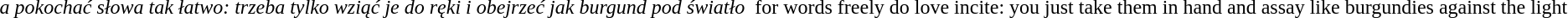<table>
<tr>
<td><br><em>a pokochać słowa tak łatwo:</em>
<em>trzeba tylko wziąć je do ręki</em>
<em>i obejrzeć jak burgund  pod światło</em></td>
<td></td>
<td><br>for words freely do love incite:
you just take them in hand
and assay like burgundies  against the light</td>
</tr>
</table>
